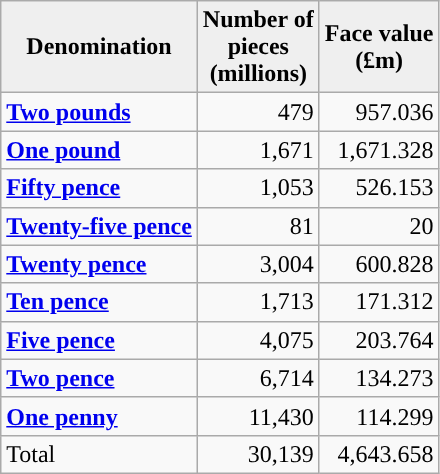<table class="wikitable">
<tr>
<th style="background:#efefef">Denomination</th>
<th style="background:#efefef">Number of<br>pieces<br>(millions)</th>
<th style="background:#efefef">Face value<br>(£m)</th>
</tr>
<tr>
<td><strong><a href='#'>Two pounds</a></strong></td>
<td style="text-align:right">479</td>
<td style="text-align:right">957.036</td>
</tr>
<tr>
<td><strong><a href='#'>One pound</a></strong></td>
<td style="text-align:right">1,671</td>
<td style="text-align:right">1,671.328</td>
</tr>
<tr>
<td><strong><a href='#'>Fifty pence</a></strong></td>
<td style="text-align:right">1,053</td>
<td style="text-align:right">526.153</td>
</tr>
<tr>
<td><strong><a href='#'>Twenty-five pence</a></strong></td>
<td style="text-align:right">81</td>
<td style="text-align:right">20</td>
</tr>
<tr>
<td><strong><a href='#'>Twenty pence</a></strong></td>
<td style="text-align:right">3,004</td>
<td style="text-align:right">600.828</td>
</tr>
<tr>
<td><strong><a href='#'>Ten pence</a></strong></td>
<td style="text-align:right">1,713</td>
<td style="text-align:right">171.312</td>
</tr>
<tr>
<td><strong><a href='#'>Five pence</a></strong></td>
<td style="text-align:right">4,075</td>
<td style="text-align:right">203.764</td>
</tr>
<tr>
<td><strong><a href='#'>Two pence</a></strong></td>
<td style="text-align:right">6,714</td>
<td style="text-align:right">134.273</td>
</tr>
<tr>
<td><strong><a href='#'>One penny</a></strong></td>
<td style="text-align:right">11,430</td>
<td style="text-align:right">114.299</td>
</tr>
<tr>
<td>Total</td>
<td style="text-align:right">30,139</td>
<td style="text-align:right">4,643.658</td>
</tr>
</table>
